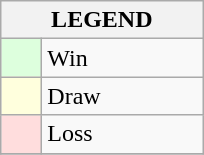<table class="wikitable">
<tr>
<th colspan="2">LEGEND</th>
</tr>
<tr>
<td style="background:#ddffdd;" width=20> </td>
<td width=100>Win</td>
</tr>
<tr>
<td style="background:#ffffdd"  width=20> </td>
<td width=100>Draw</td>
</tr>
<tr>
<td style="background:#ffdddd;" width=20> </td>
<td width=100>Loss</td>
</tr>
<tr>
</tr>
</table>
